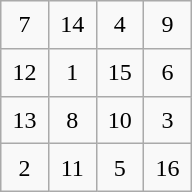<table class="wikitable" style="margin-left:auto;margin-right:auto;text-align:center;width:8em;height:8em;table-layout:fixed;">
<tr>
<td>7</td>
<td>14</td>
<td>4</td>
<td>9</td>
</tr>
<tr>
<td>12</td>
<td>1</td>
<td>15</td>
<td>6</td>
</tr>
<tr>
<td>13</td>
<td>8</td>
<td>10</td>
<td>3</td>
</tr>
<tr>
<td>2</td>
<td>11</td>
<td>5</td>
<td>16</td>
</tr>
</table>
